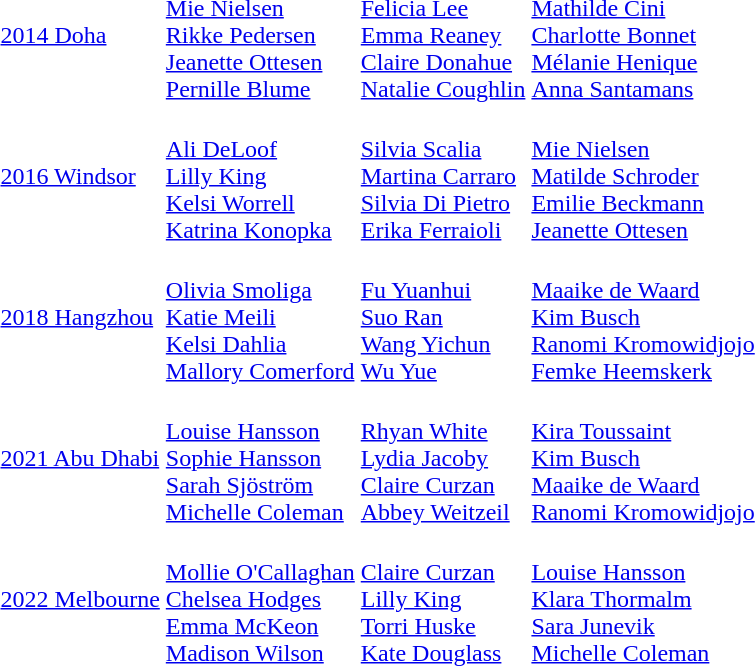<table>
<tr>
<td><a href='#'>2014 Doha</a></td>
<td><br><a href='#'>Mie Nielsen</a><br><a href='#'>Rikke Pedersen</a><br><a href='#'>Jeanette Ottesen</a><br><a href='#'>Pernille Blume</a></td>
<td><br><a href='#'>Felicia Lee</a><br><a href='#'>Emma Reaney</a><br><a href='#'>Claire Donahue</a><br><a href='#'>Natalie Coughlin</a></td>
<td><br><a href='#'>Mathilde Cini</a><br><a href='#'>Charlotte Bonnet</a><br><a href='#'>Mélanie Henique</a><br><a href='#'>Anna Santamans</a></td>
</tr>
<tr>
<td><a href='#'>2016 Windsor</a></td>
<td><br><a href='#'>Ali DeLoof</a><br><a href='#'>Lilly King</a><br><a href='#'>Kelsi Worrell</a><br><a href='#'>Katrina Konopka</a></td>
<td><br><a href='#'>Silvia Scalia</a><br><a href='#'>Martina Carraro</a><br><a href='#'>Silvia Di Pietro</a><br><a href='#'>Erika Ferraioli</a></td>
<td><br><a href='#'>Mie Nielsen</a><br><a href='#'>Matilde Schroder</a><br><a href='#'>Emilie Beckmann</a><br><a href='#'>Jeanette Ottesen</a></td>
</tr>
<tr>
<td><a href='#'>2018 Hangzhou</a></td>
<td><br><a href='#'>Olivia Smoliga</a><br><a href='#'>Katie Meili</a><br><a href='#'>Kelsi Dahlia</a><br><a href='#'>Mallory Comerford</a></td>
<td><br><a href='#'>Fu Yuanhui</a><br><a href='#'>Suo Ran</a><br><a href='#'>Wang Yichun</a><br><a href='#'>Wu Yue</a></td>
<td><br><a href='#'>Maaike de Waard</a><br><a href='#'>Kim Busch</a><br><a href='#'>Ranomi Kromowidjojo</a><br><a href='#'>Femke Heemskerk</a></td>
</tr>
<tr>
<td><a href='#'>2021 Abu Dhabi</a></td>
<td><br><a href='#'>Louise Hansson</a><br><a href='#'>Sophie Hansson</a><br><a href='#'>Sarah Sjöström</a><br><a href='#'>Michelle Coleman</a></td>
<td><br><a href='#'>Rhyan White</a><br><a href='#'>Lydia Jacoby</a><br><a href='#'>Claire Curzan</a><br><a href='#'>Abbey Weitzeil</a></td>
<td><br><a href='#'>Kira Toussaint</a><br><a href='#'>Kim Busch</a><br><a href='#'>Maaike de Waard</a><br><a href='#'>Ranomi Kromowidjojo</a></td>
</tr>
<tr>
<td><a href='#'>2022 Melbourne</a></td>
<td><br><a href='#'>Mollie O'Callaghan</a><br><a href='#'>Chelsea Hodges</a><br><a href='#'>Emma McKeon</a><br><a href='#'>Madison Wilson</a></td>
<td><br><a href='#'>Claire Curzan</a><br><a href='#'>Lilly King</a><br><a href='#'>Torri Huske</a><br><a href='#'>Kate Douglass</a></td>
<td><br><a href='#'>Louise Hansson</a><br><a href='#'>Klara Thormalm</a><br><a href='#'>Sara Junevik</a><br><a href='#'>Michelle Coleman</a></td>
</tr>
</table>
